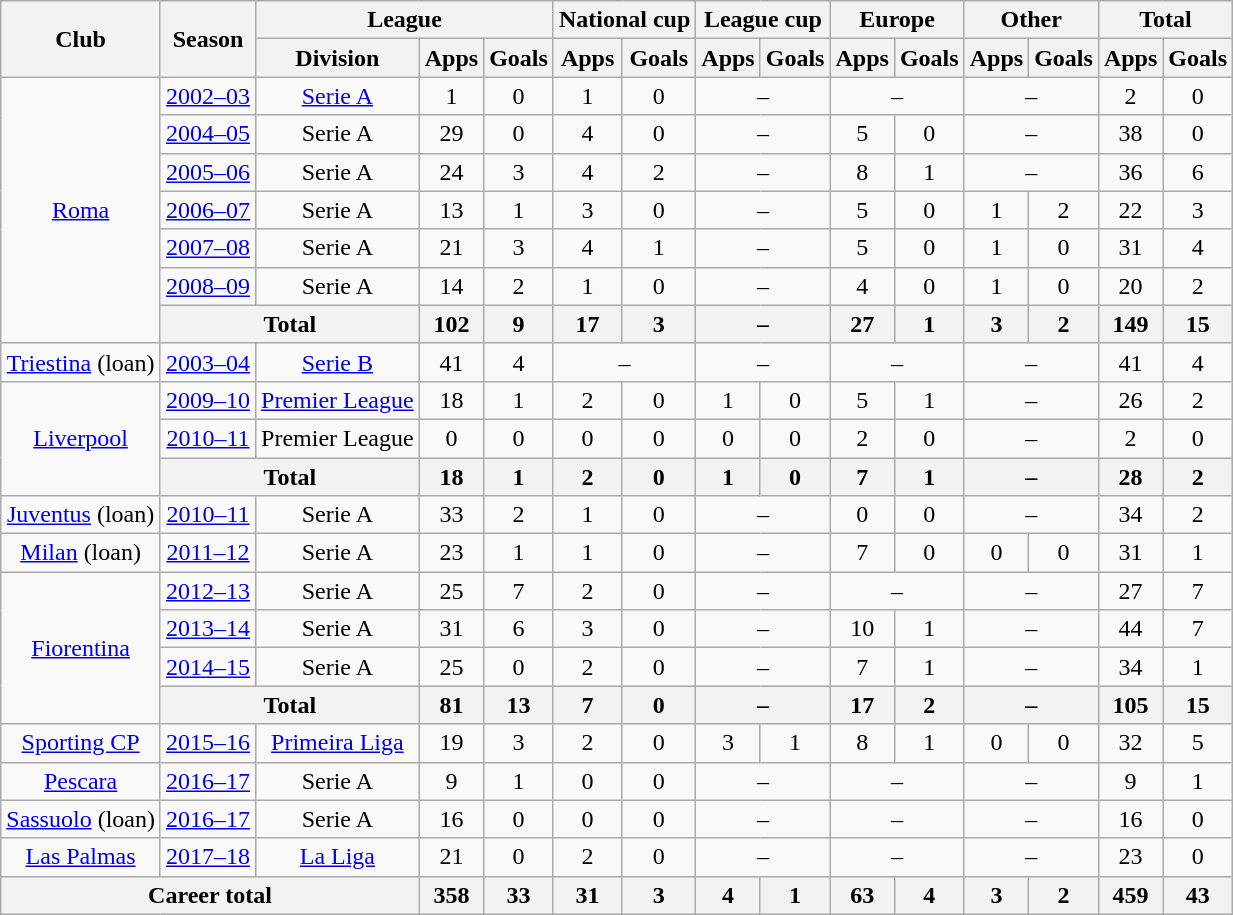<table class="wikitable" style="text-align:center">
<tr>
<th rowspan="2">Club</th>
<th rowspan="2">Season</th>
<th colspan="3">League</th>
<th colspan="2">National cup</th>
<th colspan="2">League cup</th>
<th colspan="2">Europe</th>
<th colspan="2">Other</th>
<th colspan="2">Total</th>
</tr>
<tr>
<th>Division</th>
<th>Apps</th>
<th>Goals</th>
<th>Apps</th>
<th>Goals</th>
<th>Apps</th>
<th>Goals</th>
<th>Apps</th>
<th>Goals</th>
<th>Apps</th>
<th>Goals</th>
<th>Apps</th>
<th>Goals</th>
</tr>
<tr>
<td rowspan="7"><a href='#'>Roma</a></td>
<td><a href='#'>2002–03</a></td>
<td><a href='#'>Serie A</a></td>
<td>1</td>
<td>0</td>
<td>1</td>
<td>0</td>
<td colspan="2">–</td>
<td colspan="2">–</td>
<td colspan="2">–</td>
<td>2</td>
<td>0</td>
</tr>
<tr>
<td><a href='#'>2004–05</a></td>
<td>Serie A</td>
<td>29</td>
<td>0</td>
<td>4</td>
<td>0</td>
<td colspan="2">–</td>
<td>5</td>
<td>0</td>
<td colspan="2">–</td>
<td>38</td>
<td>0</td>
</tr>
<tr>
<td><a href='#'>2005–06</a></td>
<td>Serie A</td>
<td>24</td>
<td>3</td>
<td>4</td>
<td>2</td>
<td colspan="2">–</td>
<td>8</td>
<td>1</td>
<td colspan="2">–</td>
<td>36</td>
<td>6</td>
</tr>
<tr>
<td><a href='#'>2006–07</a></td>
<td>Serie A</td>
<td>13</td>
<td>1</td>
<td>3</td>
<td>0</td>
<td colspan="2">–</td>
<td>5</td>
<td>0</td>
<td>1</td>
<td>2</td>
<td>22</td>
<td>3</td>
</tr>
<tr>
<td><a href='#'>2007–08</a></td>
<td>Serie A</td>
<td>21</td>
<td>3</td>
<td>4</td>
<td>1</td>
<td colspan="2">–</td>
<td>5</td>
<td>0</td>
<td>1</td>
<td>0</td>
<td>31</td>
<td>4</td>
</tr>
<tr>
<td><a href='#'>2008–09</a></td>
<td>Serie A</td>
<td>14</td>
<td>2</td>
<td>1</td>
<td>0</td>
<td colspan="2">–</td>
<td>4</td>
<td>0</td>
<td>1</td>
<td>0</td>
<td>20</td>
<td>2</td>
</tr>
<tr>
<th colspan="2">Total</th>
<th>102</th>
<th>9</th>
<th>17</th>
<th>3</th>
<th colspan="2">–</th>
<th>27</th>
<th>1</th>
<th>3</th>
<th>2</th>
<th>149</th>
<th>15</th>
</tr>
<tr>
<td><a href='#'>Triestina</a> (loan)</td>
<td><a href='#'>2003–04</a></td>
<td><a href='#'>Serie B</a></td>
<td>41</td>
<td>4</td>
<td colspan="2">–</td>
<td colspan="2">–</td>
<td colspan="2">–</td>
<td colspan="2">–</td>
<td>41</td>
<td>4</td>
</tr>
<tr>
<td rowspan="3"><a href='#'>Liverpool</a></td>
<td><a href='#'>2009–10</a></td>
<td><a href='#'>Premier League</a></td>
<td>18</td>
<td>1</td>
<td>2</td>
<td>0</td>
<td>1</td>
<td>0</td>
<td>5</td>
<td>1</td>
<td colspan="2">–</td>
<td>26</td>
<td>2</td>
</tr>
<tr>
<td><a href='#'>2010–11</a></td>
<td>Premier League</td>
<td>0</td>
<td>0</td>
<td>0</td>
<td>0</td>
<td>0</td>
<td>0</td>
<td>2</td>
<td>0</td>
<td colspan="2">–</td>
<td>2</td>
<td>0</td>
</tr>
<tr>
<th colspan="2">Total</th>
<th>18</th>
<th>1</th>
<th>2</th>
<th>0</th>
<th>1</th>
<th>0</th>
<th>7</th>
<th>1</th>
<th colspan="2">–</th>
<th>28</th>
<th>2</th>
</tr>
<tr>
<td><a href='#'>Juventus</a> (loan)</td>
<td><a href='#'>2010–11</a></td>
<td>Serie A</td>
<td>33</td>
<td>2</td>
<td>1</td>
<td>0</td>
<td colspan="2">–</td>
<td>0</td>
<td>0</td>
<td colspan="2">–</td>
<td>34</td>
<td>2</td>
</tr>
<tr>
<td><a href='#'>Milan</a> (loan)</td>
<td><a href='#'>2011–12</a></td>
<td>Serie A</td>
<td>23</td>
<td>1</td>
<td>1</td>
<td>0</td>
<td colspan="2">–</td>
<td>7</td>
<td>0</td>
<td>0</td>
<td>0</td>
<td>31</td>
<td>1</td>
</tr>
<tr>
<td rowspan="4"><a href='#'>Fiorentina</a></td>
<td><a href='#'>2012–13</a></td>
<td>Serie A</td>
<td>25</td>
<td>7</td>
<td>2</td>
<td>0</td>
<td colspan="2">–</td>
<td colspan="2">–</td>
<td colspan="2">–</td>
<td>27</td>
<td>7</td>
</tr>
<tr>
<td><a href='#'>2013–14</a></td>
<td>Serie A</td>
<td>31</td>
<td>6</td>
<td>3</td>
<td>0</td>
<td colspan="2">–</td>
<td>10</td>
<td>1</td>
<td colspan="2">–</td>
<td>44</td>
<td>7</td>
</tr>
<tr>
<td><a href='#'>2014–15</a></td>
<td>Serie A</td>
<td>25</td>
<td>0</td>
<td>2</td>
<td>0</td>
<td colspan="2">–</td>
<td>7</td>
<td>1</td>
<td colspan="2">–</td>
<td>34</td>
<td>1</td>
</tr>
<tr>
<th colspan="2">Total</th>
<th>81</th>
<th>13</th>
<th>7</th>
<th>0</th>
<th colspan="2">–</th>
<th>17</th>
<th>2</th>
<th colspan="2">–</th>
<th>105</th>
<th>15</th>
</tr>
<tr>
<td><a href='#'>Sporting CP</a></td>
<td><a href='#'>2015–16</a></td>
<td><a href='#'>Primeira Liga</a></td>
<td>19</td>
<td>3</td>
<td>2</td>
<td>0</td>
<td>3</td>
<td>1</td>
<td>8</td>
<td>1</td>
<td>0</td>
<td>0</td>
<td>32</td>
<td>5</td>
</tr>
<tr>
<td><a href='#'>Pescara</a></td>
<td><a href='#'>2016–17</a></td>
<td>Serie A</td>
<td>9</td>
<td>1</td>
<td>0</td>
<td>0</td>
<td colspan="2">–</td>
<td colspan="2">–</td>
<td colspan="2">–</td>
<td>9</td>
<td>1</td>
</tr>
<tr>
<td><a href='#'>Sassuolo</a> (loan)</td>
<td><a href='#'>2016–17</a></td>
<td>Serie A</td>
<td>16</td>
<td>0</td>
<td>0</td>
<td>0</td>
<td colspan="2">–</td>
<td colspan="2">–</td>
<td colspan="2">–</td>
<td>16</td>
<td>0</td>
</tr>
<tr>
<td><a href='#'>Las Palmas</a></td>
<td><a href='#'>2017–18</a></td>
<td><a href='#'>La Liga</a></td>
<td>21</td>
<td>0</td>
<td>2</td>
<td>0</td>
<td colspan="2">–</td>
<td colspan="2">–</td>
<td colspan="2">–</td>
<td>23</td>
<td>0</td>
</tr>
<tr>
<th colspan="3">Career total</th>
<th>358</th>
<th>33</th>
<th>31</th>
<th>3</th>
<th>4</th>
<th>1</th>
<th>63</th>
<th>4</th>
<th>3</th>
<th>2</th>
<th>459</th>
<th>43</th>
</tr>
</table>
